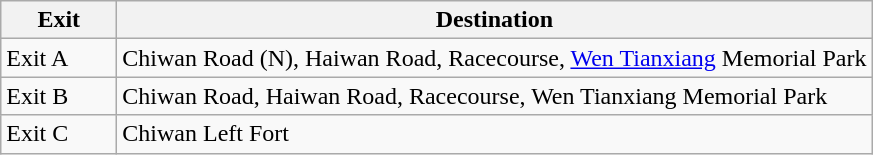<table class="wikitable">
<tr>
<th style="width:70px">Exit</th>
<th>Destination</th>
</tr>
<tr>
<td>Exit A</td>
<td>Chiwan Road (N), Haiwan Road, Racecourse, <a href='#'>Wen Tianxiang</a> Memorial Park</td>
</tr>
<tr>
<td>Exit B</td>
<td>Chiwan Road, Haiwan Road, Racecourse, Wen Tianxiang Memorial Park</td>
</tr>
<tr>
<td>Exit C</td>
<td>Chiwan Left Fort</td>
</tr>
</table>
